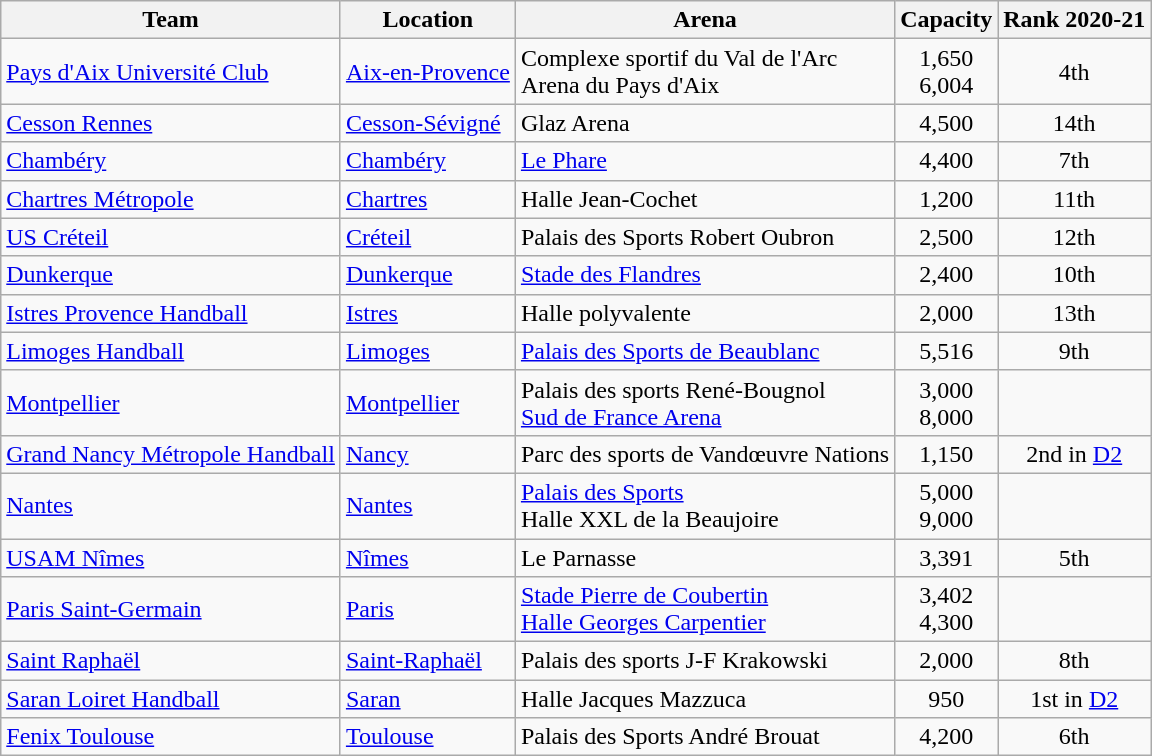<table class="wikitable sortable" style="text-align: left;">
<tr>
<th>Team</th>
<th>Location</th>
<th>Arena</th>
<th>Capacity</th>
<th>Rank 2020-21</th>
</tr>
<tr>
<td><a href='#'>Pays d'Aix Université Club</a></td>
<td><a href='#'>Aix-en-Provence</a></td>
<td>Complexe sportif du Val de l'Arc<br>Arena du Pays d'Aix</td>
<td align="center">1,650<br>6,004</td>
<td align="center">4th</td>
</tr>
<tr>
<td><a href='#'>Cesson Rennes</a></td>
<td><a href='#'>Cesson-Sévigné</a></td>
<td>Glaz Arena</td>
<td align="center">4,500</td>
<td align="center">14th</td>
</tr>
<tr>
<td><a href='#'>Chambéry</a></td>
<td><a href='#'>Chambéry</a></td>
<td><a href='#'>Le Phare</a></td>
<td align="center">4,400</td>
<td align="center">7th</td>
</tr>
<tr>
<td><a href='#'>Chartres Métropole</a></td>
<td><a href='#'>Chartres</a></td>
<td>Halle Jean-Cochet</td>
<td align="center">1,200</td>
<td align="center">11th</td>
</tr>
<tr>
<td><a href='#'>US Créteil</a></td>
<td><a href='#'>Créteil</a></td>
<td>Palais des Sports Robert Oubron</td>
<td align="center">2,500</td>
<td align="center">12th</td>
</tr>
<tr>
<td><a href='#'>Dunkerque</a></td>
<td><a href='#'>Dunkerque</a></td>
<td><a href='#'>Stade des Flandres</a></td>
<td align="center">2,400</td>
<td align="center">10th</td>
</tr>
<tr>
<td><a href='#'>Istres Provence Handball</a></td>
<td><a href='#'>Istres</a></td>
<td>Halle polyvalente</td>
<td align="center">2,000</td>
<td align="center">13th</td>
</tr>
<tr>
<td><a href='#'>Limoges Handball</a></td>
<td><a href='#'>Limoges</a></td>
<td><a href='#'>Palais des Sports de Beaublanc</a></td>
<td align="center">5,516</td>
<td align="center">9th</td>
</tr>
<tr>
<td><a href='#'>Montpellier</a></td>
<td><a href='#'>Montpellier</a></td>
<td>Palais des sports René-Bougnol<br><a href='#'>Sud de France Arena</a></td>
<td align="center">3,000 <br> 8,000</td>
<td align="center"></td>
</tr>
<tr>
<td><a href='#'>Grand Nancy Métropole Handball</a></td>
<td><a href='#'>Nancy</a></td>
<td>Parc des sports de Vandœuvre Nations</td>
<td align="center">1,150</td>
<td align="center"> 2nd in <a href='#'>D2</a></td>
</tr>
<tr>
<td><a href='#'>Nantes</a></td>
<td><a href='#'>Nantes</a></td>
<td><a href='#'>Palais des Sports</a><br>Halle XXL de la Beaujoire</td>
<td align="center">5,000 <br> 9,000</td>
<td align="center"></td>
</tr>
<tr>
<td><a href='#'>USAM Nîmes</a></td>
<td><a href='#'>Nîmes</a></td>
<td>Le Parnasse</td>
<td align="center">3,391</td>
<td align="center">5th</td>
</tr>
<tr>
<td><a href='#'>Paris Saint-Germain</a></td>
<td><a href='#'>Paris</a></td>
<td><a href='#'>Stade Pierre de Coubertin</a><br><a href='#'>Halle Georges Carpentier</a></td>
<td align="center">3,402 <br> 4,300</td>
<td align="center"></td>
</tr>
<tr>
<td><a href='#'>Saint Raphaël</a></td>
<td><a href='#'>Saint-Raphaël</a></td>
<td>Palais des sports J-F Krakowski</td>
<td align="center">2,000</td>
<td align="center">8th</td>
</tr>
<tr>
<td><a href='#'>Saran Loiret Handball</a></td>
<td><a href='#'>Saran</a></td>
<td>Halle Jacques Mazzuca</td>
<td align="center">950</td>
<td align="center"> 1st in <a href='#'>D2</a></td>
</tr>
<tr>
<td><a href='#'>Fenix Toulouse</a></td>
<td><a href='#'>Toulouse</a></td>
<td>Palais des Sports André Brouat</td>
<td align="center">4,200</td>
<td align="center">6th</td>
</tr>
</table>
